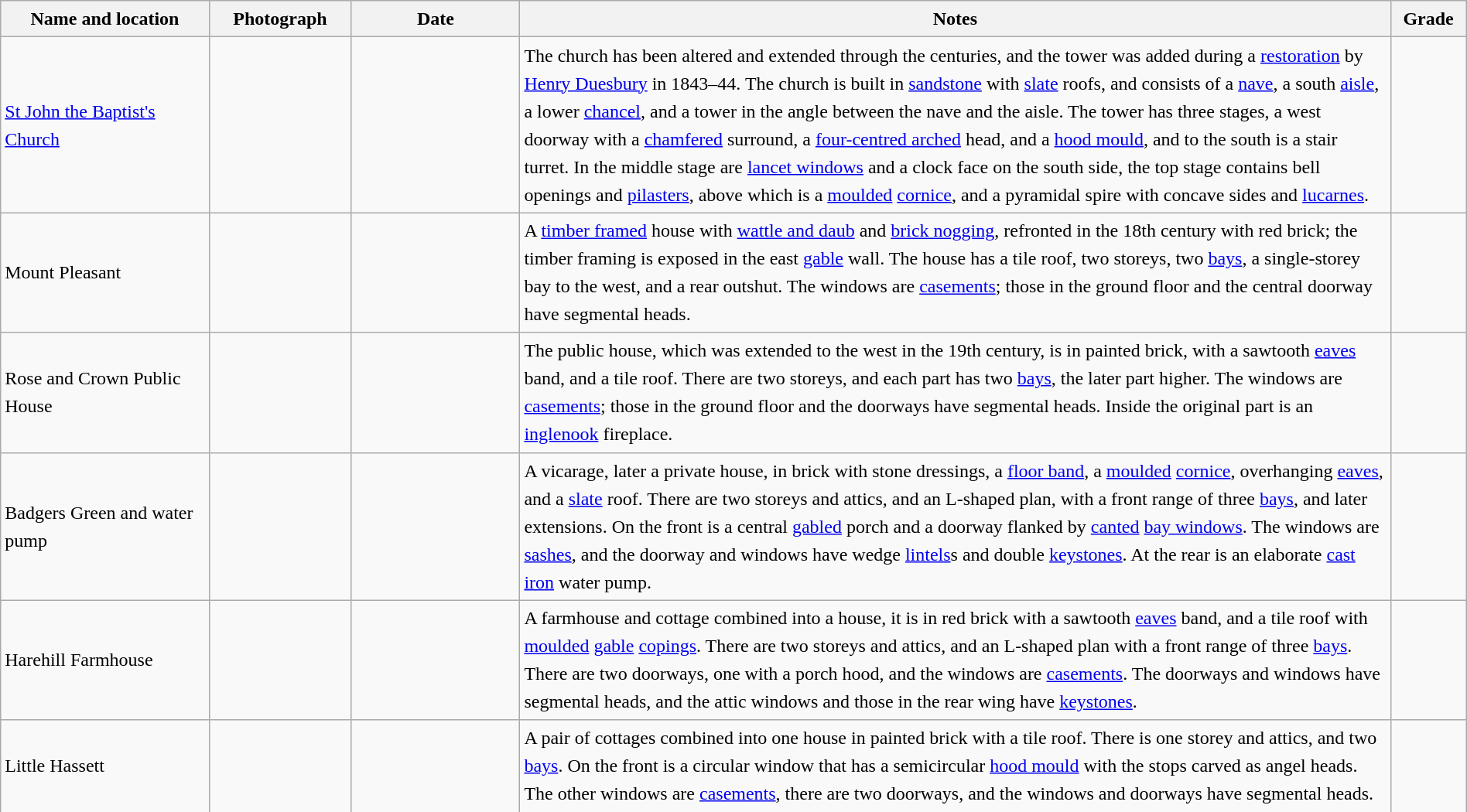<table class="wikitable sortable plainrowheaders" style="width:100%; border:0; text-align:left; line-height:150%;">
<tr>
<th scope="col"  style="width:150px">Name and location</th>
<th scope="col"  style="width:100px" class="unsortable">Photograph</th>
<th scope="col"  style="width:120px">Date</th>
<th scope="col"  style="width:650px" class="unsortable">Notes</th>
<th scope="col"  style="width:50px">Grade</th>
</tr>
<tr>
<td><a href='#'>St John the Baptist's Church</a><br><small></small></td>
<td></td>
<td align="center"></td>
<td>The church has been altered and extended through the centuries, and the tower was added during a <a href='#'>restoration</a> by <a href='#'>Henry Duesbury</a> in 1843–44.  The church is built in <a href='#'>sandstone</a> with <a href='#'>slate</a> roofs, and consists of a <a href='#'>nave</a>, a south <a href='#'>aisle</a>, a lower <a href='#'>chancel</a>, and a tower in the angle between the nave and the aisle.  The tower has three stages, a west doorway with a <a href='#'>chamfered</a> surround, a <a href='#'>four-centred arched</a> head, and a <a href='#'>hood mould</a>, and to the south is a stair turret.  In the middle stage are <a href='#'>lancet windows</a> and a clock face on the south side, the top stage contains bell openings and <a href='#'>pilasters</a>, above which is  a <a href='#'>moulded</a> <a href='#'>cornice</a>, and a pyramidal spire with concave sides and <a href='#'>lucarnes</a>.</td>
<td align="center" ></td>
</tr>
<tr>
<td>Mount Pleasant<br><small></small></td>
<td></td>
<td align="center"></td>
<td>A <a href='#'>timber framed</a> house with <a href='#'>wattle and daub</a> and <a href='#'>brick nogging</a>, refronted in the 18th century with red brick; the timber framing is exposed in the east <a href='#'>gable</a> wall.  The house has a tile roof, two storeys, two <a href='#'>bays</a>, a single-storey bay to the west, and a rear outshut.  The windows are <a href='#'>casements</a>; those in the ground floor and the central doorway have segmental heads.</td>
<td align="center" ></td>
</tr>
<tr>
<td>Rose and Crown Public House<br><small></small></td>
<td></td>
<td align="center"></td>
<td>The public house, which was extended to the west in the 19th century, is in painted brick, with a sawtooth <a href='#'>eaves</a> band, and a tile roof.  There are two storeys, and each part has two <a href='#'>bays</a>, the later part higher.  The windows are <a href='#'>casements</a>; those in the ground floor and the doorways have segmental heads.  Inside the original part is an <a href='#'>inglenook</a> fireplace.</td>
<td align="center" ></td>
</tr>
<tr>
<td>Badgers Green and water pump<br><small></small></td>
<td></td>
<td align="center"></td>
<td>A vicarage, later a private house, in brick with stone dressings, a <a href='#'>floor band</a>, a <a href='#'>moulded</a> <a href='#'>cornice</a>, overhanging <a href='#'>eaves</a>, and a <a href='#'>slate</a> roof.  There are two storeys and attics, and an L-shaped plan, with a front range of three <a href='#'>bays</a>, and later extensions.  On the front is a central <a href='#'>gabled</a> porch and a doorway flanked by <a href='#'>canted</a> <a href='#'>bay windows</a>.  The windows are <a href='#'>sashes</a>, and the doorway and windows have wedge <a href='#'>lintels</a>s and double <a href='#'>keystones</a>.  At the rear is an elaborate <a href='#'>cast iron</a> water pump.</td>
<td align="center" ></td>
</tr>
<tr>
<td>Harehill Farmhouse<br><small></small></td>
<td></td>
<td align="center"></td>
<td>A farmhouse and cottage combined into a house, it is in red brick with a sawtooth <a href='#'>eaves</a> band, and a tile roof with <a href='#'>moulded</a> <a href='#'>gable</a> <a href='#'>copings</a>.  There are two storeys and attics, and an L-shaped plan with a front range of three <a href='#'>bays</a>.  There are two doorways, one with a porch hood, and the windows are <a href='#'>casements</a>.  The doorways and windows have segmental heads, and the attic windows and those in the rear wing have <a href='#'>keystones</a>.</td>
<td align="center" ></td>
</tr>
<tr>
<td>Little Hassett<br><small></small></td>
<td></td>
<td align="center"></td>
<td>A pair of cottages combined into one house in painted brick with a tile roof.  There is one storey and attics, and two <a href='#'>bays</a>.  On the front is a circular window that has a semicircular <a href='#'>hood mould</a> with the stops carved as angel heads.  The other windows are <a href='#'>casements</a>, there are two doorways, and the windows and doorways have segmental heads.</td>
<td align="center" ></td>
</tr>
<tr>
</tr>
</table>
